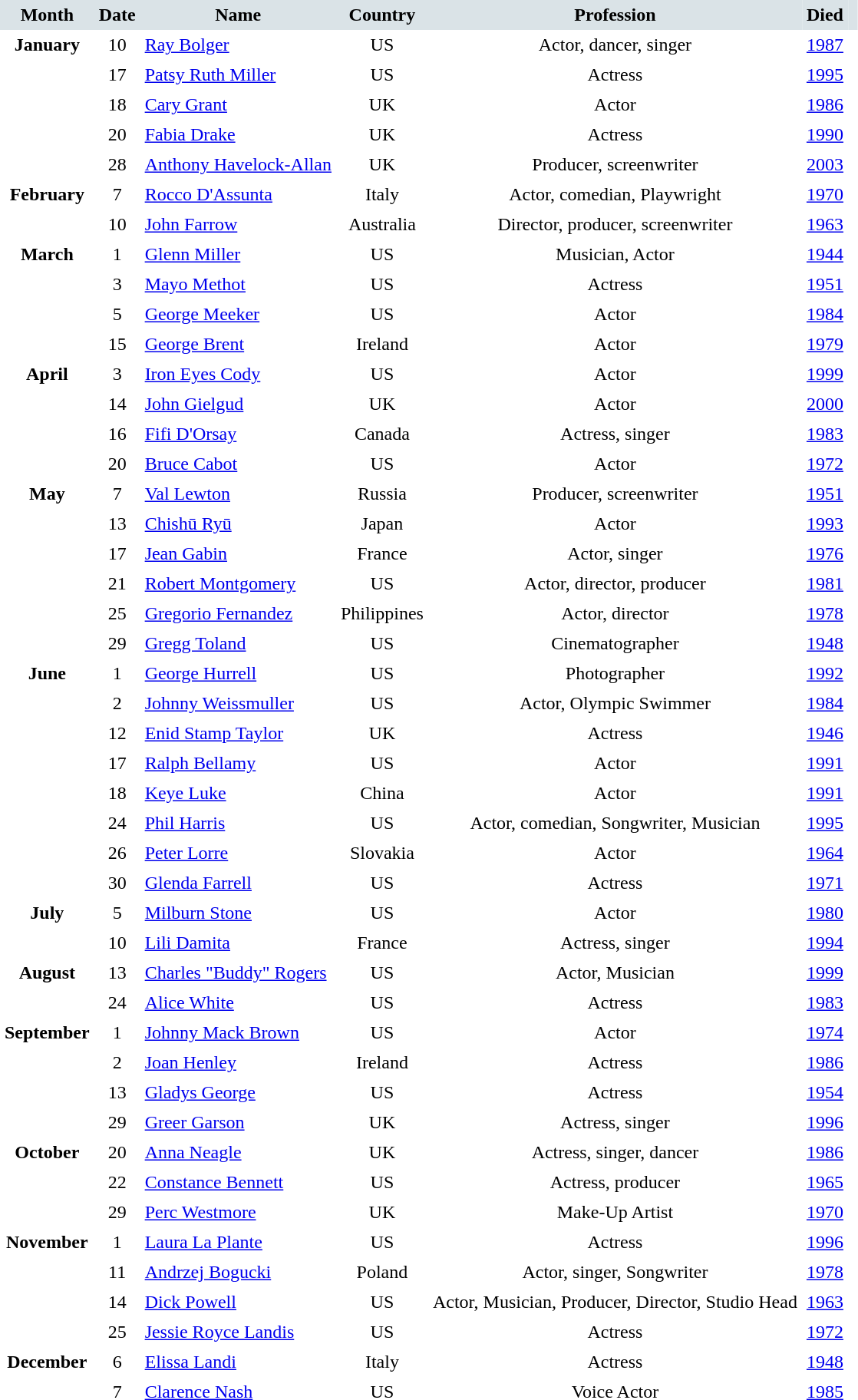<table cellspacing="0" cellpadding="4" border="0">
<tr style="background:#dae3e7; text-align:center;">
<td><strong>Month</strong></td>
<td><strong>Date</strong></td>
<td><strong>Name</strong></td>
<td><strong>Country</strong></td>
<td><strong>Profession</strong></td>
<td><strong>Died</strong></td>
<td></td>
</tr>
<tr valign="top">
<td rowspan=5 style="text-align:center; vertical-align:top;"><strong>January</strong></td>
<td style="text-align:center;">10</td>
<td><a href='#'>Ray Bolger</a></td>
<td style="text-align:center;">US</td>
<td style="text-align:center;">Actor, dancer, singer</td>
<td><a href='#'>1987</a></td>
<td></td>
</tr>
<tr>
<td style="text-align:center;">17</td>
<td><a href='#'>Patsy Ruth Miller</a></td>
<td style="text-align:center;">US</td>
<td style="text-align:center;">Actress</td>
<td><a href='#'>1995</a></td>
<td></td>
</tr>
<tr>
<td style="text-align:center;">18</td>
<td><a href='#'>Cary Grant</a></td>
<td style="text-align:center;">UK</td>
<td style="text-align:center;">Actor</td>
<td><a href='#'>1986</a></td>
<td></td>
</tr>
<tr>
<td style="text-align:center;">20</td>
<td><a href='#'>Fabia Drake</a></td>
<td style="text-align:center;">UK</td>
<td style="text-align:center;">Actress</td>
<td><a href='#'>1990</a></td>
<td></td>
</tr>
<tr>
<td style="text-align:center;">28</td>
<td><a href='#'>Anthony Havelock-Allan</a></td>
<td style="text-align:center;">UK</td>
<td style="text-align:center;">Producer, screenwriter</td>
<td><a href='#'>2003</a></td>
<td></td>
</tr>
<tr>
<td rowspan=2 style="text-align:center; vertical-align:top;"><strong>February</strong></td>
<td style="text-align:center;">7</td>
<td><a href='#'>Rocco D'Assunta</a></td>
<td style="text-align:center;">Italy</td>
<td style="text-align:center;">Actor, comedian, Playwright</td>
<td><a href='#'>1970</a></td>
<td></td>
</tr>
<tr>
<td style="text-align:center;">10</td>
<td><a href='#'>John Farrow</a></td>
<td style="text-align:center;">Australia</td>
<td style="text-align:center;">Director, producer, screenwriter</td>
<td><a href='#'>1963</a></td>
<td></td>
</tr>
<tr>
<td rowspan=4 style="text-align:center; vertical-align:top;"><strong>March</strong></td>
<td style="text-align:center;">1</td>
<td><a href='#'>Glenn Miller</a></td>
<td style="text-align:center;">US</td>
<td style="text-align:center;">Musician, Actor</td>
<td><a href='#'>1944</a></td>
<td></td>
</tr>
<tr>
<td style="text-align:center;">3</td>
<td><a href='#'>Mayo Methot</a></td>
<td style="text-align:center;">US</td>
<td style="text-align:center;">Actress</td>
<td><a href='#'>1951</a></td>
<td></td>
</tr>
<tr>
<td style="text-align:center;">5</td>
<td><a href='#'>George Meeker</a></td>
<td style="text-align:center;">US</td>
<td style="text-align:center;">Actor</td>
<td><a href='#'>1984</a></td>
<td></td>
</tr>
<tr>
<td style="text-align:center;">15</td>
<td><a href='#'>George Brent</a></td>
<td style="text-align:center;">Ireland</td>
<td style="text-align:center;">Actor</td>
<td><a href='#'>1979</a></td>
<td></td>
</tr>
<tr>
<td rowspan=4 style="text-align:center; vertical-align:top;"><strong>April</strong></td>
<td style="text-align:center;">3</td>
<td><a href='#'>Iron Eyes Cody</a></td>
<td style="text-align:center;">US</td>
<td style="text-align:center;">Actor</td>
<td><a href='#'>1999</a></td>
<td></td>
</tr>
<tr>
<td style="text-align:center;">14</td>
<td><a href='#'>John Gielgud</a></td>
<td style="text-align:center;">UK</td>
<td style="text-align:center;">Actor</td>
<td><a href='#'>2000</a></td>
<td></td>
</tr>
<tr>
<td style="text-align:center;">16</td>
<td><a href='#'>Fifi D'Orsay</a></td>
<td style="text-align:center;">Canada</td>
<td style="text-align:center;">Actress, singer</td>
<td><a href='#'>1983</a></td>
<td></td>
</tr>
<tr>
<td style="text-align:center;">20</td>
<td><a href='#'>Bruce Cabot</a></td>
<td style="text-align:center;">US</td>
<td style="text-align:center;">Actor</td>
<td><a href='#'>1972</a></td>
<td></td>
</tr>
<tr>
<td rowspan=6 style="text-align:center; vertical-align:top;"><strong>May</strong></td>
<td style="text-align:center;">7</td>
<td><a href='#'>Val Lewton</a></td>
<td style="text-align:center;">Russia</td>
<td style="text-align:center;">Producer, screenwriter</td>
<td><a href='#'>1951</a></td>
<td></td>
</tr>
<tr>
<td style="text-align:center;">13</td>
<td><a href='#'>Chishū Ryū</a></td>
<td style="text-align:center;">Japan</td>
<td style="text-align:center;">Actor</td>
<td><a href='#'>1993</a></td>
<td></td>
</tr>
<tr>
<td style="text-align:center;">17</td>
<td><a href='#'>Jean Gabin</a></td>
<td style="text-align:center;">France</td>
<td style="text-align:center;">Actor, singer</td>
<td><a href='#'>1976</a></td>
<td></td>
</tr>
<tr>
<td style="text-align:center;">21</td>
<td><a href='#'>Robert Montgomery</a></td>
<td style="text-align:center;">US</td>
<td style="text-align:center;">Actor, director, producer</td>
<td><a href='#'>1981</a></td>
<td></td>
</tr>
<tr>
<td style="text-align:center;">25</td>
<td><a href='#'>Gregorio Fernandez</a></td>
<td style="text-align:center;">Philippines</td>
<td style="text-align:center;">Actor, director</td>
<td><a href='#'>1978</a></td>
<td></td>
</tr>
<tr>
<td style="text-align:center;">29</td>
<td><a href='#'>Gregg Toland</a></td>
<td style="text-align:center;">US</td>
<td style="text-align:center;">Cinematographer</td>
<td><a href='#'>1948</a></td>
<td></td>
</tr>
<tr>
<td rowspan=8 style="text-align:center; vertical-align:top;"><strong>June</strong></td>
<td style="text-align:center;">1</td>
<td><a href='#'>George Hurrell</a></td>
<td style="text-align:center;">US</td>
<td style="text-align:center;">Photographer</td>
<td><a href='#'>1992</a></td>
<td></td>
</tr>
<tr>
<td style="text-align:center;">2</td>
<td><a href='#'>Johnny Weissmuller</a></td>
<td style="text-align:center;">US</td>
<td style="text-align:center;">Actor, Olympic Swimmer</td>
<td><a href='#'>1984</a></td>
<td></td>
</tr>
<tr>
<td style="text-align:center;">12</td>
<td><a href='#'>Enid Stamp Taylor</a></td>
<td style="text-align:center;">UK</td>
<td style="text-align:center;">Actress</td>
<td><a href='#'>1946</a></td>
<td></td>
</tr>
<tr>
<td style="text-align:center;">17</td>
<td><a href='#'>Ralph Bellamy</a></td>
<td style="text-align:center;">US</td>
<td style="text-align:center;">Actor</td>
<td><a href='#'>1991</a></td>
<td></td>
</tr>
<tr>
<td style="text-align:center;">18</td>
<td><a href='#'>Keye Luke</a></td>
<td style="text-align:center;">China</td>
<td style="text-align:center;">Actor</td>
<td><a href='#'>1991</a></td>
<td></td>
</tr>
<tr>
<td style="text-align:center;">24</td>
<td><a href='#'>Phil Harris</a></td>
<td style="text-align:center;">US</td>
<td style="text-align:center;">Actor, comedian, Songwriter, Musician</td>
<td><a href='#'>1995</a></td>
<td></td>
</tr>
<tr>
<td style="text-align:center;">26</td>
<td><a href='#'>Peter Lorre</a></td>
<td style="text-align:center;">Slovakia</td>
<td style="text-align:center;">Actor</td>
<td><a href='#'>1964</a></td>
<td></td>
</tr>
<tr>
<td style="text-align:center;">30</td>
<td><a href='#'>Glenda Farrell</a></td>
<td style="text-align:center;">US</td>
<td style="text-align:center;">Actress</td>
<td><a href='#'>1971</a></td>
<td></td>
</tr>
<tr>
<td rowspan=2 style="text-align:center; vertical-align:top;"><strong>July</strong></td>
<td style="text-align:center;">5</td>
<td><a href='#'>Milburn Stone</a></td>
<td style="text-align:center;">US</td>
<td style="text-align:center;">Actor</td>
<td><a href='#'>1980</a></td>
<td></td>
</tr>
<tr>
<td style="text-align:center;">10</td>
<td><a href='#'>Lili Damita</a></td>
<td style="text-align:center;">France</td>
<td style="text-align:center;">Actress, singer</td>
<td><a href='#'>1994</a></td>
<td></td>
</tr>
<tr>
<td rowspan=2 style="text-align:center; vertical-align:top;"><strong>August</strong></td>
<td style="text-align:center;">13</td>
<td><a href='#'>Charles "Buddy" Rogers</a></td>
<td style="text-align:center;">US</td>
<td style="text-align:center;">Actor, Musician</td>
<td><a href='#'>1999</a></td>
<td></td>
</tr>
<tr>
<td style="text-align:center;">24</td>
<td><a href='#'>Alice White</a></td>
<td style="text-align:center;">US</td>
<td style="text-align:center;">Actress</td>
<td><a href='#'>1983</a></td>
<td></td>
</tr>
<tr>
<td rowspan=4 style="text-align:center; vertical-align:top;"><strong>September</strong></td>
<td style="text-align:center;">1</td>
<td><a href='#'>Johnny Mack Brown</a></td>
<td style="text-align:center;">US</td>
<td style="text-align:center;">Actor</td>
<td><a href='#'>1974</a></td>
<td></td>
</tr>
<tr>
<td style="text-align:center;">2</td>
<td><a href='#'>Joan Henley</a></td>
<td style="text-align:center;">Ireland</td>
<td style="text-align:center;">Actress</td>
<td><a href='#'>1986</a></td>
<td></td>
</tr>
<tr>
<td style="text-align:center;">13</td>
<td><a href='#'>Gladys George</a></td>
<td style="text-align:center;">US</td>
<td style="text-align:center;">Actress</td>
<td><a href='#'>1954</a></td>
<td></td>
</tr>
<tr>
<td style="text-align:center;">29</td>
<td><a href='#'>Greer Garson</a></td>
<td style="text-align:center;">UK</td>
<td style="text-align:center;">Actress, singer</td>
<td><a href='#'>1996</a></td>
<td></td>
</tr>
<tr>
<td rowspan=3 style="text-align:center; vertical-align:top;"><strong>October</strong></td>
<td style="text-align:center;">20</td>
<td><a href='#'>Anna Neagle</a></td>
<td style="text-align:center;">UK</td>
<td style="text-align:center;">Actress, singer, dancer</td>
<td><a href='#'>1986</a></td>
<td></td>
</tr>
<tr>
<td style="text-align:center;">22</td>
<td><a href='#'>Constance Bennett</a></td>
<td style="text-align:center;">US</td>
<td style="text-align:center;">Actress, producer</td>
<td><a href='#'>1965</a></td>
<td></td>
</tr>
<tr>
<td style="text-align:center;">29</td>
<td><a href='#'>Perc Westmore</a></td>
<td style="text-align:center;">UK</td>
<td style="text-align:center;">Make-Up Artist</td>
<td><a href='#'>1970</a></td>
<td></td>
</tr>
<tr>
<td rowspan=4 style="text-align:center; vertical-align:top;"><strong>November</strong></td>
<td style="text-align:center;">1</td>
<td><a href='#'>Laura La Plante</a></td>
<td style="text-align:center;">US</td>
<td style="text-align:center;">Actress</td>
<td><a href='#'>1996</a></td>
<td></td>
</tr>
<tr>
<td style="text-align:center;">11</td>
<td><a href='#'>Andrzej Bogucki</a></td>
<td style="text-align:center;">Poland</td>
<td style="text-align:center;">Actor, singer, Songwriter</td>
<td><a href='#'>1978</a></td>
<td></td>
</tr>
<tr>
<td style="text-align:center;">14</td>
<td><a href='#'>Dick Powell</a></td>
<td style="text-align:center;">US</td>
<td style="text-align:center;">Actor, Musician, Producer, Director, Studio Head</td>
<td><a href='#'>1963</a></td>
<td></td>
</tr>
<tr>
<td style="text-align:center;">25</td>
<td><a href='#'>Jessie Royce Landis</a></td>
<td style="text-align:center;">US</td>
<td style="text-align:center;">Actress</td>
<td><a href='#'>1972</a></td>
<td></td>
</tr>
<tr>
<td rowspan=2 style="text-align:center; vertical-align:top;"><strong>December</strong></td>
<td style="text-align:center;">6</td>
<td><a href='#'>Elissa Landi</a></td>
<td style="text-align:center;">Italy</td>
<td style="text-align:center;">Actress</td>
<td><a href='#'>1948</a></td>
<td></td>
</tr>
<tr>
<td style="text-align:center;">7</td>
<td><a href='#'>Clarence Nash</a></td>
<td style="text-align:center;">US</td>
<td style="text-align:center;">Voice Actor</td>
<td><a href='#'>1985</a></td>
<td></td>
</tr>
<tr>
</tr>
</table>
